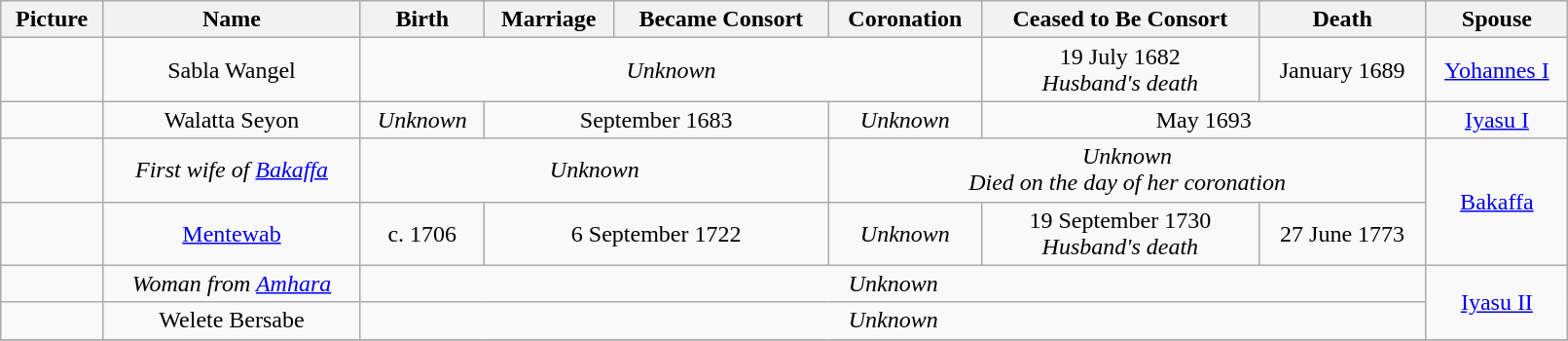<table width=85% class="wikitable" style="text-align:center;">
<tr>
<th>Picture</th>
<th>Name</th>
<th>Birth</th>
<th>Marriage</th>
<th>Became Consort</th>
<th>Coronation</th>
<th>Ceased to Be Consort</th>
<th>Death</th>
<th>Spouse</th>
</tr>
<tr>
<td></td>
<td>Sabla Wangel</td>
<td colspan="4"><em>Unknown</em></td>
<td>19 July 1682<br><em>Husband's death</em></td>
<td>January 1689</td>
<td><a href='#'>Yohannes I</a></td>
</tr>
<tr>
<td></td>
<td>Walatta Seyon</td>
<td><em>Unknown</em></td>
<td colspan=2>September 1683</td>
<td><em>Unknown</em></td>
<td colspan=2>May 1693</td>
<td><a href='#'>Iyasu I</a></td>
</tr>
<tr>
<td></td>
<td><em>First wife of <a href='#'>Bakaffa</a></em></td>
<td colspan=3><em>Unknown</em></td>
<td colspan=3><em>Unknown</em><br><em>Died on the day of her coronation</em></td>
<td rowspan=2><a href='#'>Bakaffa</a></td>
</tr>
<tr>
<td></td>
<td><a href='#'>Mentewab</a></td>
<td>c. 1706</td>
<td colspan=2>6 September 1722</td>
<td><em>Unknown</em></td>
<td>19 September 1730<br><em>Husband's death</em></td>
<td>27 June 1773</td>
</tr>
<tr>
<td></td>
<td><em>Woman from <a href='#'>Amhara</a></em></td>
<td colspan=6><em>Unknown</em></td>
<td rowspan=2><a href='#'>Iyasu II</a></td>
</tr>
<tr>
<td></td>
<td>Welete Bersabe</td>
<td colspan=6><em>Unknown</em></td>
</tr>
<tr>
</tr>
</table>
